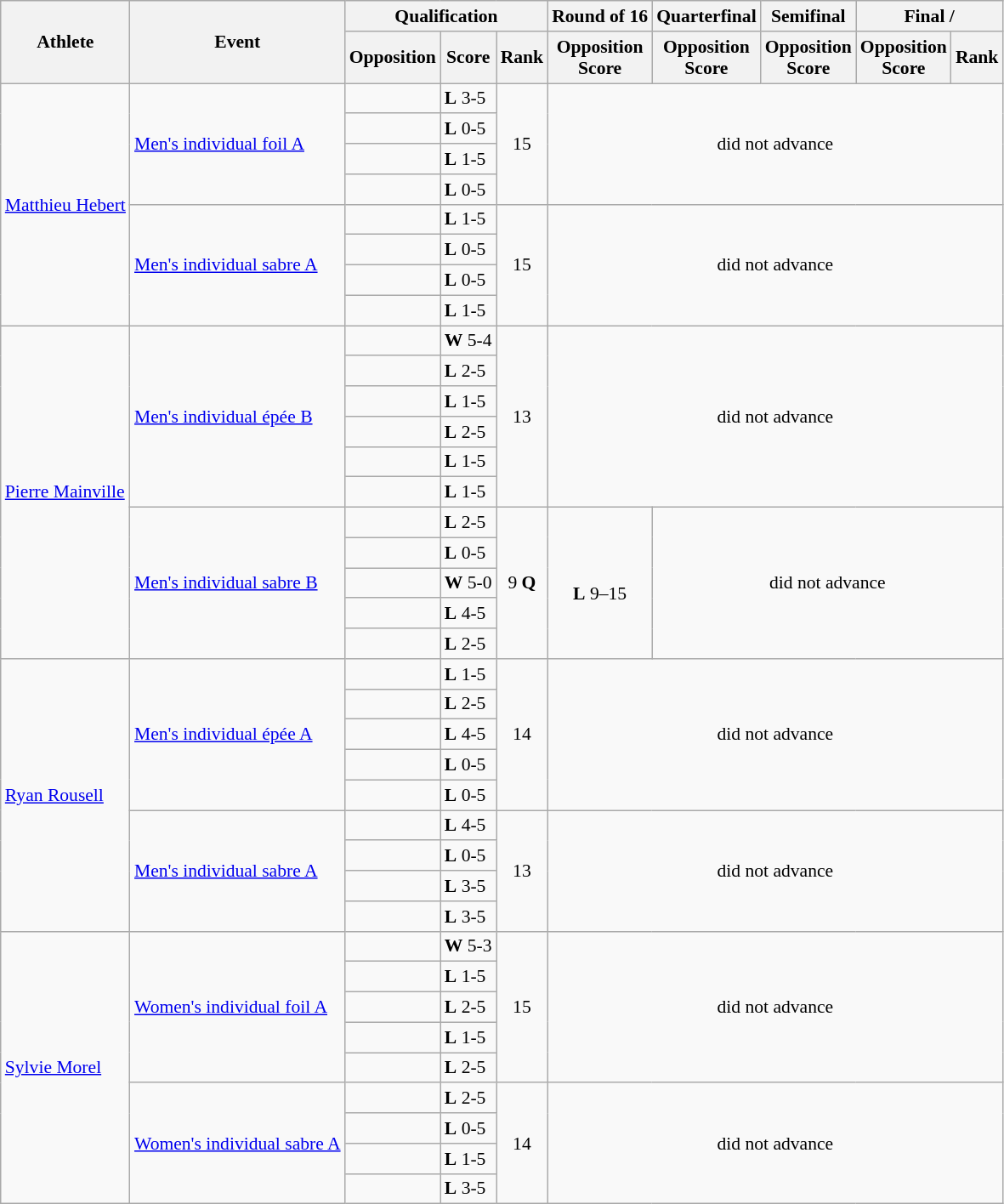<table class=wikitable style="font-size:90%">
<tr>
<th rowspan="2">Athlete</th>
<th rowspan="2">Event</th>
<th colspan="3">Qualification</th>
<th>Round of 16</th>
<th>Quarterfinal</th>
<th>Semifinal</th>
<th colspan="2">Final / </th>
</tr>
<tr>
<th>Opposition</th>
<th>Score</th>
<th>Rank</th>
<th>Opposition<br>Score</th>
<th>Opposition<br>Score</th>
<th>Opposition<br>Score</th>
<th>Opposition<br>Score</th>
<th>Rank</th>
</tr>
<tr align=center>
<td align=left rowspan=8><a href='#'>Matthieu Hebert</a></td>
<td align=left rowspan=4><a href='#'>Men's individual foil A</a></td>
<td align=left></td>
<td align=left><strong>L</strong> 3-5</td>
<td rowspan=4>15</td>
<td rowspan=4 colspan=5>did not advance</td>
</tr>
<tr>
<td></td>
<td><strong>L</strong> 0-5</td>
</tr>
<tr>
<td></td>
<td><strong>L</strong> 1-5</td>
</tr>
<tr>
<td></td>
<td><strong>L</strong> 0-5</td>
</tr>
<tr align=center>
<td align=left rowspan=4><a href='#'>Men's individual sabre A</a></td>
<td align=left></td>
<td align=left><strong>L</strong> 1-5</td>
<td rowspan=4>15</td>
<td rowspan=4 colspan=5>did not advance</td>
</tr>
<tr>
<td></td>
<td><strong>L</strong> 0-5</td>
</tr>
<tr>
<td></td>
<td><strong>L</strong> 0-5</td>
</tr>
<tr>
<td></td>
<td><strong>L</strong> 1-5</td>
</tr>
<tr align=center>
<td align=left rowspan=11><a href='#'>Pierre Mainville</a></td>
<td align=left rowspan=6><a href='#'>Men's individual épée B</a></td>
<td align=left></td>
<td align=left><strong>W</strong> 5-4</td>
<td rowspan=6>13</td>
<td rowspan=6 colspan=5>did not advance</td>
</tr>
<tr>
<td></td>
<td><strong>L</strong> 2-5</td>
</tr>
<tr>
<td></td>
<td><strong>L</strong> 1-5</td>
</tr>
<tr>
<td></td>
<td><strong>L</strong> 2-5</td>
</tr>
<tr>
<td></td>
<td><strong>L</strong> 1-5</td>
</tr>
<tr>
<td></td>
<td><strong>L</strong> 1-5</td>
</tr>
<tr align=center>
<td align=left rowspan=5><a href='#'>Men's individual sabre B</a></td>
<td align=left></td>
<td align=left><strong>L</strong> 2-5</td>
<td rowspan=5>9 <strong>Q</strong></td>
<td rowspan=5><br><strong>L</strong> 9–15</td>
<td rowspan=5 colspan=4>did not advance</td>
</tr>
<tr>
<td></td>
<td><strong>L</strong> 0-5</td>
</tr>
<tr>
<td></td>
<td><strong>W</strong> 5-0</td>
</tr>
<tr>
<td></td>
<td><strong>L</strong> 4-5</td>
</tr>
<tr>
<td></td>
<td><strong>L</strong> 2-5</td>
</tr>
<tr align=center>
<td align=left rowspan=9><a href='#'>Ryan Rousell</a></td>
<td align=left rowspan=5><a href='#'>Men's individual épée A</a></td>
<td align=left></td>
<td align=left><strong>L</strong> 1-5</td>
<td rowspan=5>14</td>
<td rowspan=5 colspan=5>did not advance</td>
</tr>
<tr>
<td></td>
<td><strong>L</strong> 2-5</td>
</tr>
<tr>
<td></td>
<td><strong>L</strong> 4-5</td>
</tr>
<tr>
<td></td>
<td><strong>L</strong> 0-5</td>
</tr>
<tr>
<td></td>
<td><strong>L</strong> 0-5</td>
</tr>
<tr align=center>
<td align=left rowspan=4><a href='#'>Men's individual sabre A</a></td>
<td align=left></td>
<td align=left><strong>L</strong> 4-5</td>
<td rowspan=4>13</td>
<td rowspan=4 colspan=5>did not advance</td>
</tr>
<tr>
<td></td>
<td><strong>L</strong> 0-5</td>
</tr>
<tr>
<td></td>
<td><strong>L</strong> 3-5</td>
</tr>
<tr>
<td></td>
<td><strong>L</strong> 3-5</td>
</tr>
<tr align=center>
<td align=left rowspan=9><a href='#'>Sylvie Morel</a></td>
<td align=left rowspan=5><a href='#'>Women's individual foil A</a></td>
<td align=left></td>
<td align=left><strong>W</strong> 5-3</td>
<td rowspan=5>15</td>
<td rowspan=5 colspan=5>did not advance</td>
</tr>
<tr>
<td></td>
<td><strong>L</strong> 1-5</td>
</tr>
<tr>
<td></td>
<td><strong>L</strong> 2-5</td>
</tr>
<tr>
<td></td>
<td><strong>L</strong> 1-5</td>
</tr>
<tr>
<td></td>
<td><strong>L</strong> 2-5</td>
</tr>
<tr align=center>
<td align=left rowspan=4><a href='#'>Women's individual sabre A</a></td>
<td align=left></td>
<td align=left><strong>L</strong> 2-5</td>
<td rowspan=4>14</td>
<td rowspan=4 colspan=5>did not advance</td>
</tr>
<tr>
<td></td>
<td><strong>L</strong> 0-5</td>
</tr>
<tr>
<td></td>
<td><strong>L</strong> 1-5</td>
</tr>
<tr>
<td></td>
<td><strong>L</strong> 3-5</td>
</tr>
</table>
